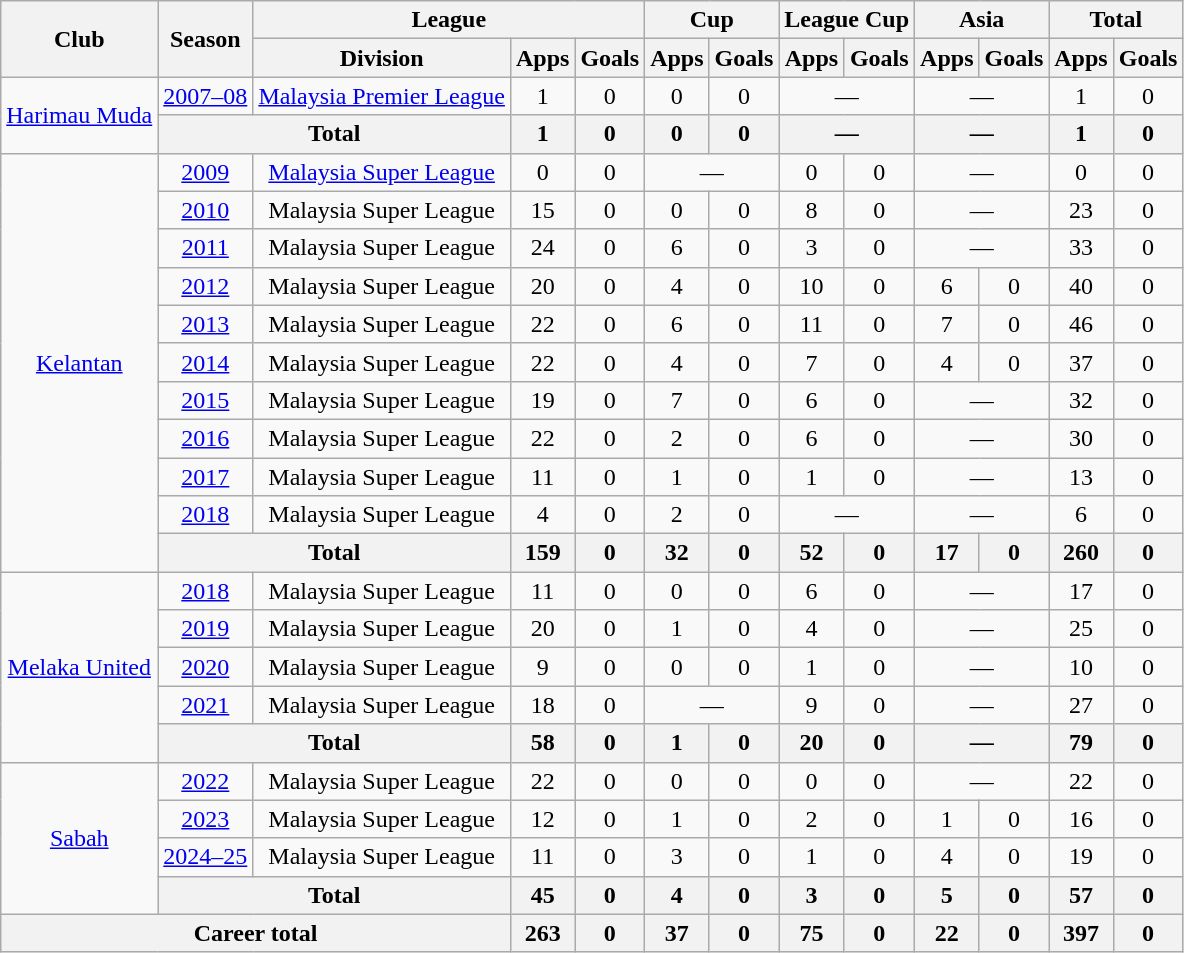<table class=wikitable style="text-align: center">
<tr>
<th rowspan=2>Club</th>
<th rowspan=2>Season</th>
<th colspan=3>League</th>
<th colspan=2>Cup</th>
<th colspan=2>League Cup</th>
<th colspan=2>Asia</th>
<th colspan=2>Total</th>
</tr>
<tr>
<th>Division</th>
<th>Apps</th>
<th>Goals</th>
<th>Apps</th>
<th>Goals</th>
<th>Apps</th>
<th>Goals</th>
<th>Apps</th>
<th>Goals</th>
<th>Apps</th>
<th>Goals</th>
</tr>
<tr>
<td rowspan=2><a href='#'>Harimau Muda</a></td>
<td><a href='#'>2007–08</a></td>
<td><a href='#'>Malaysia Premier League</a></td>
<td>1</td>
<td>0</td>
<td>0</td>
<td>0</td>
<td colspan="2">—</td>
<td colspan="2">—</td>
<td>1</td>
<td>0</td>
</tr>
<tr>
<th colspan=2>Total</th>
<th>1</th>
<th>0</th>
<th>0</th>
<th>0</th>
<th colspan="2">—</th>
<th colspan="2">—</th>
<th>1</th>
<th>0</th>
</tr>
<tr>
<td rowspan="11"><a href='#'>Kelantan</a></td>
<td><a href='#'>2009</a></td>
<td><a href='#'>Malaysia Super League</a></td>
<td>0</td>
<td>0</td>
<td colspan="2">—</td>
<td>0</td>
<td>0</td>
<td colspan="2">—</td>
<td>0</td>
<td>0</td>
</tr>
<tr>
<td><a href='#'>2010</a></td>
<td>Malaysia Super League</td>
<td>15</td>
<td>0</td>
<td>0</td>
<td>0</td>
<td>8</td>
<td>0</td>
<td colspan="2">—</td>
<td>23</td>
<td>0</td>
</tr>
<tr>
<td><a href='#'>2011</a></td>
<td>Malaysia Super League</td>
<td>24</td>
<td>0</td>
<td>6</td>
<td>0</td>
<td>3</td>
<td>0</td>
<td colspan="2">—</td>
<td>33</td>
<td>0</td>
</tr>
<tr>
<td><a href='#'>2012</a></td>
<td>Malaysia Super League</td>
<td>20</td>
<td>0</td>
<td>4</td>
<td>0</td>
<td>10</td>
<td>0</td>
<td>6</td>
<td>0</td>
<td>40</td>
<td>0</td>
</tr>
<tr>
<td><a href='#'>2013</a></td>
<td>Malaysia Super League</td>
<td>22</td>
<td>0</td>
<td>6</td>
<td>0</td>
<td>11</td>
<td>0</td>
<td>7</td>
<td>0</td>
<td>46</td>
<td>0</td>
</tr>
<tr>
<td><a href='#'>2014</a></td>
<td>Malaysia Super League</td>
<td>22</td>
<td>0</td>
<td>4</td>
<td>0</td>
<td>7</td>
<td>0</td>
<td>4</td>
<td>0</td>
<td>37</td>
<td>0</td>
</tr>
<tr>
<td><a href='#'>2015</a></td>
<td>Malaysia Super League</td>
<td>19</td>
<td>0</td>
<td>7</td>
<td>0</td>
<td>6</td>
<td>0</td>
<td colspan="2">—</td>
<td>32</td>
<td>0</td>
</tr>
<tr>
<td><a href='#'>2016</a></td>
<td>Malaysia Super League</td>
<td>22</td>
<td>0</td>
<td>2</td>
<td>0</td>
<td>6</td>
<td>0</td>
<td colspan="2">—</td>
<td>30</td>
<td>0</td>
</tr>
<tr>
<td><a href='#'>2017</a></td>
<td>Malaysia Super League</td>
<td>11</td>
<td>0</td>
<td>1</td>
<td>0</td>
<td>1</td>
<td>0</td>
<td colspan="2">—</td>
<td>13</td>
<td>0</td>
</tr>
<tr>
<td><a href='#'>2018</a></td>
<td>Malaysia Super League</td>
<td>4</td>
<td>0</td>
<td>2</td>
<td>0</td>
<td colspan="2">—</td>
<td colspan="2">—</td>
<td>6</td>
<td>0</td>
</tr>
<tr>
<th colspan=2>Total</th>
<th>159</th>
<th>0</th>
<th>32</th>
<th>0</th>
<th>52</th>
<th>0</th>
<th>17</th>
<th>0</th>
<th>260</th>
<th>0</th>
</tr>
<tr>
<td rowspan="5"><a href='#'>Melaka United</a></td>
<td><a href='#'>2018</a></td>
<td>Malaysia Super League</td>
<td>11</td>
<td>0</td>
<td>0</td>
<td>0</td>
<td>6</td>
<td>0</td>
<td colspan="2">—</td>
<td>17</td>
<td>0</td>
</tr>
<tr>
<td><a href='#'>2019</a></td>
<td>Malaysia Super League</td>
<td>20</td>
<td>0</td>
<td>1</td>
<td>0</td>
<td>4</td>
<td>0</td>
<td colspan="2">—</td>
<td>25</td>
<td>0</td>
</tr>
<tr>
<td><a href='#'>2020</a></td>
<td>Malaysia Super League</td>
<td>9</td>
<td>0</td>
<td>0</td>
<td>0</td>
<td>1</td>
<td>0</td>
<td colspan="2">—</td>
<td>10</td>
<td>0</td>
</tr>
<tr>
<td><a href='#'>2021</a></td>
<td>Malaysia Super League</td>
<td>18</td>
<td>0</td>
<td colspan="2">—</td>
<td>9</td>
<td>0</td>
<td colspan="2">—</td>
<td>27</td>
<td>0</td>
</tr>
<tr>
<th colspan=2>Total</th>
<th>58</th>
<th>0</th>
<th>1</th>
<th>0</th>
<th>20</th>
<th>0</th>
<th colspan="2">—</th>
<th>79</th>
<th>0</th>
</tr>
<tr>
<td rowspan="4"><a href='#'>Sabah</a></td>
<td><a href='#'>2022</a></td>
<td>Malaysia Super League</td>
<td>22</td>
<td>0</td>
<td>0</td>
<td>0</td>
<td>0</td>
<td>0</td>
<td colspan="2">—</td>
<td>22</td>
<td>0</td>
</tr>
<tr>
<td><a href='#'>2023</a></td>
<td>Malaysia Super League</td>
<td>12</td>
<td>0</td>
<td>1</td>
<td>0</td>
<td>2</td>
<td>0</td>
<td>1</td>
<td>0</td>
<td>16</td>
<td>0</td>
</tr>
<tr>
<td><a href='#'>2024–25</a></td>
<td>Malaysia Super League</td>
<td>11</td>
<td>0</td>
<td>3</td>
<td>0</td>
<td>1</td>
<td>0</td>
<td>4</td>
<td>0</td>
<td>19</td>
<td>0</td>
</tr>
<tr>
<th colspan=2>Total</th>
<th>45</th>
<th>0</th>
<th>4</th>
<th>0</th>
<th>3</th>
<th>0</th>
<th>5</th>
<th>0</th>
<th>57</th>
<th>0</th>
</tr>
<tr>
<th colspan=3>Career total</th>
<th>263</th>
<th>0</th>
<th>37</th>
<th>0</th>
<th>75</th>
<th>0</th>
<th>22</th>
<th>0</th>
<th>397</th>
<th>0</th>
</tr>
</table>
